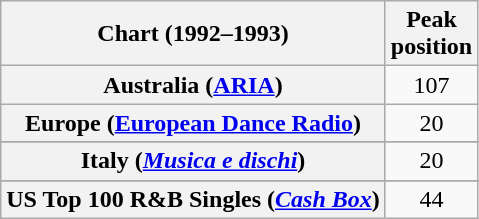<table class="wikitable sortable plainrowheaders" style="text-align:center">
<tr>
<th scope="col">Chart (1992–1993)</th>
<th scope="col">Peak<br>position</th>
</tr>
<tr>
<th scope="row">Australia (<a href='#'>ARIA</a>)</th>
<td>107</td>
</tr>
<tr>
<th scope="row">Europe (<a href='#'>European Dance Radio</a>)</th>
<td>20</td>
</tr>
<tr>
</tr>
<tr>
<th scope="row">Italy (<em><a href='#'>Musica e dischi</a></em>)</th>
<td>20</td>
</tr>
<tr>
</tr>
<tr>
</tr>
<tr>
</tr>
<tr>
<th scope="row">US Top 100 R&B Singles (<em><a href='#'>Cash Box</a></em>)</th>
<td>44</td>
</tr>
</table>
